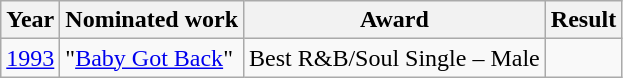<table class="wikitable">
<tr>
<th>Year</th>
<th>Nominated work</th>
<th>Award</th>
<th>Result</th>
</tr>
<tr>
<td align=center><a href='#'>1993</a></td>
<td>"<a href='#'>Baby Got Back</a>"</td>
<td>Best R&B/Soul Single – Male</td>
<td></td>
</tr>
</table>
